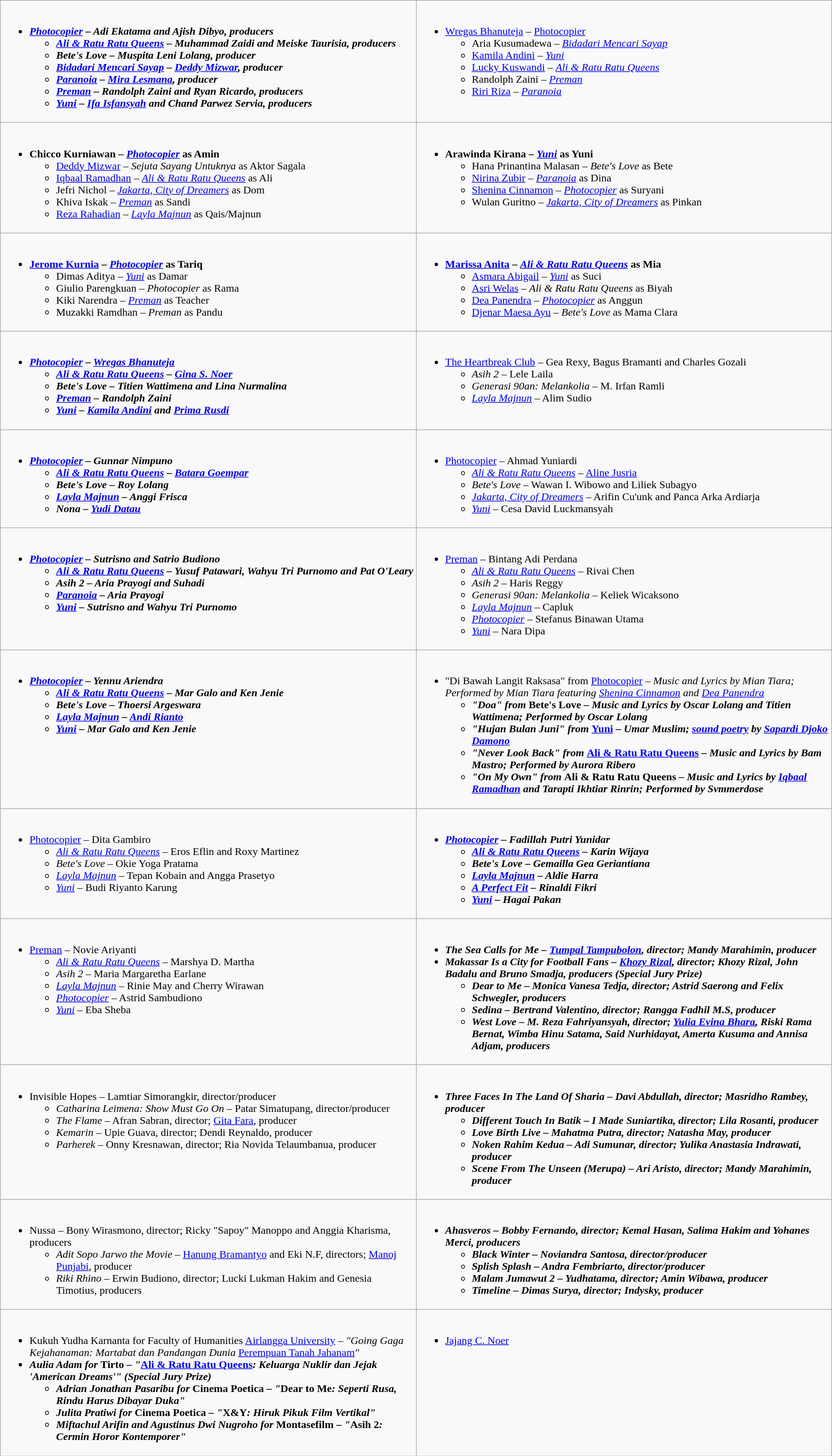<table class="wikitable" role="presentation">
<tr>
<td style="vertical-align:top; width:50%;"><br><ul><li><strong><em><a href='#'>Photocopier</a><em> – Adi Ekatama and Ajish Dibyo, producers<strong><ul><li></em><a href='#'>Ali & Ratu Ratu Queens</a><em> – Muhammad Zaidi and Meiske Taurisia, producers</li><li></em>Bete's Love<em> – Muspita Leni Lolang, producer</li><li></em><a href='#'>Bidadari Mencari Sayap</a><em> – <a href='#'>Deddy Mizwar</a>, producer</li><li></em><a href='#'>Paranoia</a><em> – <a href='#'>Mira Lesmana</a>, producer</li><li></em><a href='#'>Preman</a><em> – Randolph Zaini and Ryan Ricardo, producers</li><li></em><a href='#'>Yuni</a><em> – <a href='#'>Ifa Isfansyah</a> and Chand Parwez Servia, producers</li></ul></li></ul></td>
<td style="vertical-align:top; width:50%;"><br><ul><li></strong><a href='#'>Wregas Bhanuteja</a> – </em><a href='#'>Photocopier</a></em></strong><ul><li>Aria Kusumadewa – <em><a href='#'>Bidadari Mencari Sayap</a></em></li><li><a href='#'>Kamila Andini</a> – <em><a href='#'>Yuni</a></em></li><li><a href='#'>Lucky Kuswandi</a> – <em><a href='#'>Ali & Ratu Ratu Queens</a></em></li><li>Randolph Zaini – <em><a href='#'>Preman</a></em></li><li><a href='#'>Riri Riza</a> – <em><a href='#'>Paranoia</a></em></li></ul></li></ul></td>
</tr>
<tr>
<td style="vertical-align:top; width:50%;"><br><ul><li><strong>Chicco Kurniawan – <em><a href='#'>Photocopier</a></em> as Amin</strong><ul><li><a href='#'>Deddy Mizwar</a> – <em>Sejuta Sayang Untuknya</em> as Aktor Sagala</li><li><a href='#'>Iqbaal Ramadhan</a> – <em><a href='#'>Ali & Ratu Ratu Queens</a></em> as Ali</li><li>Jefri Nichol – <em><a href='#'>Jakarta, City of Dreamers</a></em> as Dom</li><li>Khiva Iskak – <em><a href='#'>Preman</a></em> as Sandi</li><li><a href='#'>Reza Rahadian</a> – <em><a href='#'>Layla Majnun</a></em> as Qais/Majnun</li></ul></li></ul></td>
<td style="vertical-align:top; width:50%;"><br><ul><li><strong>Arawinda Kirana – <em><a href='#'>Yuni</a></em> as Yuni</strong><ul><li>Hana Prinantina Malasan – <em>Bete's Love</em> as Bete</li><li><a href='#'>Nirina Zubir</a> – <em><a href='#'>Paranoia</a></em> as Dina</li><li><a href='#'>Shenina Cinnamon</a> – <em><a href='#'>Photocopier</a></em> as Suryani</li><li>Wulan Guritno – <em><a href='#'>Jakarta, City of Dreamers</a></em> as Pinkan</li></ul></li></ul></td>
</tr>
<tr>
<td style="vertical-align:top; width:50%;"><br><ul><li><strong><a href='#'>Jerome Kurnia</a> – <em><a href='#'>Photocopier</a></em> as Tariq</strong><ul><li>Dimas Aditya – <em><a href='#'>Yuni</a></em> as Damar</li><li>Giulio Parengkuan – <em>Photocopier</em> as Rama</li><li>Kiki Narendra – <em><a href='#'>Preman</a></em> as Teacher</li><li>Muzakki Ramdhan – <em>Preman</em> as Pandu</li></ul></li></ul></td>
<td style="vertical-align:top; width:50%;"><br><ul><li><strong><a href='#'>Marissa Anita</a> – <em><a href='#'>Ali & Ratu Ratu Queens</a></em> as Mia</strong><ul><li><a href='#'>Asmara Abigail</a> – <em><a href='#'>Yuni</a></em> as Suci</li><li><a href='#'>Asri Welas</a> – <em>Ali & Ratu Ratu Queens</em> as Biyah</li><li><a href='#'>Dea Panendra</a> – <em><a href='#'>Photocopier</a></em> as Anggun</li><li><a href='#'>Djenar Maesa Ayu</a> – <em>Bete's Love</em> as Mama Clara</li></ul></li></ul></td>
</tr>
<tr>
<td style="vertical-align:top; width:50%;"><br><ul><li><strong><em><a href='#'>Photocopier</a><em> – <a href='#'>Wregas Bhanuteja</a><strong><ul><li></em><a href='#'>Ali & Ratu Ratu Queens</a><em> – <a href='#'>Gina S. Noer</a></li><li></em>Bete's Love<em> – Titien Wattimena and Lina Nurmalina</li><li></em><a href='#'>Preman</a><em> – Randolph Zaini</li><li></em><a href='#'>Yuni</a><em> – <a href='#'>Kamila Andini</a> and <a href='#'>Prima Rusdi</a></li></ul></li></ul></td>
<td style="vertical-align:top; width:50%;"><br><ul><li></em></strong><a href='#'>The Heartbreak Club</a></em> – Gea Rexy, Bagus Bramanti and Charles Gozali</strong><ul><li><em>Asih 2</em> – Lele Laila</li><li><em>Generasi 90an: Melankolia</em> – M. Irfan Ramli</li><li><em><a href='#'>Layla Majnun</a></em> – Alim Sudio</li></ul></li></ul></td>
</tr>
<tr>
<td style="vertical-align:top; width:50%;"><br><ul><li><strong><em><a href='#'>Photocopier</a><em> – Gunnar Nimpuno<strong><ul><li></em><a href='#'>Ali & Ratu Ratu Queens</a><em> – <a href='#'>Batara Goempar</a></li><li></em>Bete's Love<em> – Roy Lolang</li><li></em><a href='#'>Layla Majnun</a><em> – Anggi Frisca</li><li></em>Nona<em> – <a href='#'>Yudi Datau</a></li></ul></li></ul></td>
<td style="vertical-align:top; width:50%;"><br><ul><li></em></strong><a href='#'>Photocopier</a></em> – Ahmad Yuniardi</strong><ul><li><em><a href='#'>Ali & Ratu Ratu Queens</a></em> – <a href='#'>Aline Jusria</a></li><li><em>Bete's Love</em> – Wawan I. Wibowo and Liliek Subagyo</li><li><em><a href='#'>Jakarta, City of Dreamers</a></em> – Arifin Cu'unk and Panca Arka Ardiarja</li><li><em><a href='#'>Yuni</a></em> – Cesa David Luckmansyah</li></ul></li></ul></td>
</tr>
<tr>
<td style="vertical-align:top; width:50%;"><br><ul><li><strong><em><a href='#'>Photocopier</a><em> – Sutrisno and Satrio Budiono<strong><ul><li></em><a href='#'>Ali & Ratu Ratu Queens</a><em> – Yusuf Patawari, Wahyu Tri Purnomo and Pat O'Leary</li><li></em>Asih 2<em> – Aria Prayogi and Suhadi</li><li></em><a href='#'>Paranoia</a><em> – Aria Prayogi</li><li></em><a href='#'>Yuni</a><em> – Sutrisno and Wahyu Tri Purnomo</li></ul></li></ul></td>
<td style="vertical-align:top; width:50%;"><br><ul><li></em></strong><a href='#'>Preman</a></em> – Bintang Adi Perdana</strong><ul><li><em><a href='#'>Ali & Ratu Ratu Queens</a></em> – Rivai Chen</li><li><em>Asih 2</em> – Haris Reggy</li><li><em>Generasi 90an: Melankolia</em> – Keliek Wicaksono</li><li><em><a href='#'>Layla Majnun</a></em> – Capluk</li><li><em><a href='#'>Photocopier</a></em> – Stefanus Binawan Utama</li><li><em><a href='#'>Yuni</a></em> – Nara Dipa</li></ul></li></ul></td>
</tr>
<tr>
<td style="vertical-align:top; width:50%;"><br><ul><li><strong><em><a href='#'>Photocopier</a><em> – Yennu Ariendra<strong><ul><li></em><a href='#'>Ali & Ratu Ratu Queens</a><em> – Mar Galo and Ken Jenie</li><li></em>Bete's Love<em> – Thoersi Argeswara</li><li></em><a href='#'>Layla Majnun</a><em> – <a href='#'>Andi Rianto</a></li><li></em><a href='#'>Yuni</a><em> – Mar Galo and Ken Jenie</li></ul></li></ul></td>
<td style="vertical-align:top; width:50%;"><br><ul><li></strong>"Di Bawah Langit Raksasa" from </em><a href='#'>Photocopier</a><em> – Music and Lyrics by Mian Tiara; Performed by Mian Tiara featuring <a href='#'>Shenina Cinnamon</a> and <a href='#'>Dea Panendra</a><strong><ul><li>"Doa" from </em>Bete's Love<em> – Music and Lyrics by Oscar Lolang and Titien Wattimena; Performed by Oscar Lolang</li><li>"Hujan Bulan Juni" from </em><a href='#'>Yuni</a><em> – Umar Muslim; <a href='#'>sound poetry</a> by <a href='#'>Sapardi Djoko Damono</a></li><li>"Never Look Back" from </em><a href='#'>Ali & Ratu Ratu Queens</a><em> – Music and Lyrics by Bam Mastro; Performed by Aurora Ribero</li><li>"On My Own" from </em>Ali & Ratu Ratu Queens<em> – Music and Lyrics by <a href='#'>Iqbaal Ramadhan</a> and Tarapti Ikhtiar Rinrin; Performed by Svmmerdose</li></ul></li></ul></td>
</tr>
<tr>
<td style="vertical-align:top; width:50%;"><br><ul><li></em></strong><a href='#'>Photocopier</a></em> – Dita Gambiro</strong><ul><li><em><a href='#'>Ali & Ratu Ratu Queens</a></em> – Eros Eflin and Roxy Martinez</li><li><em>Bete's Love</em> – Okie Yoga Pratama</li><li><em><a href='#'>Layla Majnun</a></em> – Tepan Kobain and Angga Prasetyo</li><li><em><a href='#'>Yuni</a></em> – Budi Riyanto Karung</li></ul></li></ul></td>
<td style="vertical-align:top; width:50%;"><br><ul><li><strong><em><a href='#'>Photocopier</a><em> – Fadillah Putri Yunidar<strong><ul><li></em><a href='#'>Ali & Ratu Ratu Queens</a><em> – Karin Wijaya</li><li></em>Bete's Love<em> – Gemailla Gea Geriantiana</li><li></em><a href='#'>Layla Majnun</a><em> – Aldie Harra</li><li></em><a href='#'>A Perfect Fit</a><em> – Rinaldi Fikri</li><li></em><a href='#'>Yuni</a><em> – Hagai Pakan</li></ul></li></ul></td>
</tr>
<tr>
<td style="vertical-align:top; width:50%;"><br><ul><li></em></strong><a href='#'>Preman</a></em> – Novie Ariyanti</strong><ul><li><em><a href='#'>Ali & Ratu Ratu Queens</a></em> – Marshya D. Martha</li><li><em>Asih 2</em> – Maria Margaretha Earlane</li><li><em><a href='#'>Layla Majnun</a></em> – Rinie May and Cherry Wirawan</li><li><em><a href='#'>Photocopier</a></em> – Astrid Sambudiono</li><li><em><a href='#'>Yuni</a></em> – Eba Sheba</li></ul></li></ul></td>
<td style="vertical-align:top; width:50%;"><br><ul><li><strong><em>The Sea Calls for Me<em> – <a href='#'>Tumpal Tampubolon</a>, director; Mandy Marahimin, producer<strong></li><li></em>Makassar Is a City for Football Fans<em> – <a href='#'>Khozy Rizal</a>, director; Khozy Rizal, John Badalu and Bruno Smadja, producers (Special Jury Prize)<ul><li></em>Dear to Me<em> – Monica Vanesa Tedja, director; Astrid Saerong and Felix Schwegler, producers</li><li></em>Sedina<em> – Bertrand Valentino, director; Rangga Fadhil M.S, producer</li><li></em>West Love<em> – M. Reza Fahriyansyah, director; <a href='#'>Yulia Evina Bhara</a>, Riski Rama Bernat, Wimba Hinu Satama, Said Nurhidayat, Amerta Kusuma and Annisa Adjam, producers</li></ul></li></ul></td>
</tr>
<tr>
<td style="vertical-align:top; width:50%;"><br><ul><li></em></strong>Invisible Hopes</em> – Lamtiar Simorangkir, director/producer</strong><ul><li><em>Catharina Leimena: Show Must Go On</em> – Patar Simatupang, director/producer</li><li><em>The Flame</em> – Afran Sabran, director; <a href='#'>Gita Fara</a>, producer</li><li><em>Kemarin</em> – Upie Guava, director; Dendi Reynaldo, producer</li><li><em>Parherek</em> – Onny Kresnawan, director; Ria Novida Telaumbanua, producer</li></ul></li></ul></td>
<td style="vertical-align:top; width:50%;"><br><ul><li><strong><em>Three Faces In The Land Of Sharia<em> – Davi Abdullah, director; Masridho Rambey, producer<strong><ul><li></em>Different Touch In Batik<em> – I Made Suniartika, director; Lila Rosanti, producer</li><li></em>Love Birth Live<em> – Mahatma Putra, director; Natasha May, producer</li><li></em>Noken Rahim Kedua<em> – Adi Sumunar, director; Yulika Anastasia Indrawati, producer</li><li></em>Scene From The Unseen (Merupa)<em> – Ari Aristo, director; Mandy Marahimin, producer</li></ul></li></ul></td>
</tr>
<tr>
<td style="vertical-align:top; width:50%;"><br><ul><li></em></strong>Nussa</em> – Bony Wirasmono, director; Ricky "Sapoy" Manoppo and Anggia Kharisma, producers</strong><ul><li><em>Adit Sopo Jarwo the Movie</em> – <a href='#'>Hanung Bramantyo</a> and Eki N.F, directors; <a href='#'>Manoj Punjabi</a>, producer</li><li><em>Riki Rhino</em> – Erwin Budiono, director; Lucki Lukman Hakim and Genesia Timotius, producers</li></ul></li></ul></td>
<td style="vertical-align:top; width:50%;"><br><ul><li><strong><em>Ahasveros<em> – Bobby Fernando, director; Kemal Hasan, Salima Hakim and Yohanes Merci, producers<strong><ul><li></em>Black Winter<em> – Noviandra Santosa, director/producer</li><li></em>Splish Splash<em> – Andra Fembriarto, director/producer</li><li></em>Malam Jumawut 2<em> – Yudhatama, director; Amin Wibawa, producer</li><li></em>Timeline<em> – Dimas Surya, director; Indysky, producer</li></ul></li></ul></td>
</tr>
<tr>
<td style="vertical-align:top; width:50%;"><br><ul><li></strong>Kukuh Yudha Karnanta for </em>Faculty of Humanities <a href='#'>Airlangga University</a><em> – "Going Gaga Kejahanaman: Martabat dan Pandangan Dunia </em><a href='#'>Perempuan Tanah Jahanam</a><em>"<strong></li><li>Aulia Adam for </em>Tirto<em> – "</em><a href='#'>Ali & Ratu Ratu Queens</a><em>: Keluarga Nuklir dan Jejak 'American Dreams'" (Special Jury Prize)<ul><li>Adrian Jonathan Pasaribu for </em>Cinema Poetica<em> – "</em>Dear to Me<em>: Seperti Rusa, Rindu Harus Dibayar Duka"</li><li>Julita Pratiwi for </em>Cinema Poetica<em> – "</em>X&Y<em>: Hiruk Pikuk Film Vertikal"</li><li>Miftachul Arifin and Agustinus Dwi Nugroho for </em>Montasefilm<em> – "</em>Asih 2<em>: Cermin Horor Kontemporer"</li></ul></li></ul></td>
<td style="vertical-align:top; width:50%;"><br><ul><li></strong><a href='#'>Jajang C. Noer</a><strong></li></ul></td>
</tr>
</table>
